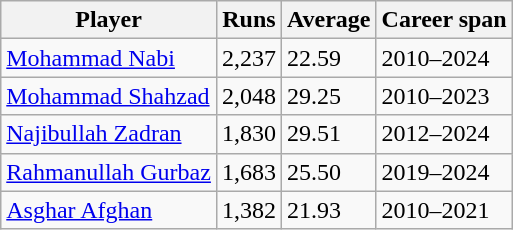<table class="wikitable">
<tr>
<th>Player</th>
<th>Runs</th>
<th>Average</th>
<th>Career span</th>
</tr>
<tr>
<td><a href='#'>Mohammad Nabi</a></td>
<td>2,237</td>
<td>22.59</td>
<td>2010–2024</td>
</tr>
<tr>
<td><a href='#'>Mohammad Shahzad</a></td>
<td>2,048</td>
<td>29.25</td>
<td>2010–2023</td>
</tr>
<tr>
<td><a href='#'>Najibullah Zadran</a></td>
<td>1,830</td>
<td>29.51</td>
<td>2012–2024</td>
</tr>
<tr>
<td><a href='#'>Rahmanullah Gurbaz</a></td>
<td>1,683</td>
<td>25.50</td>
<td>2019–2024</td>
</tr>
<tr>
<td><a href='#'>Asghar Afghan</a></td>
<td>1,382</td>
<td>21.93</td>
<td>2010–2021</td>
</tr>
</table>
